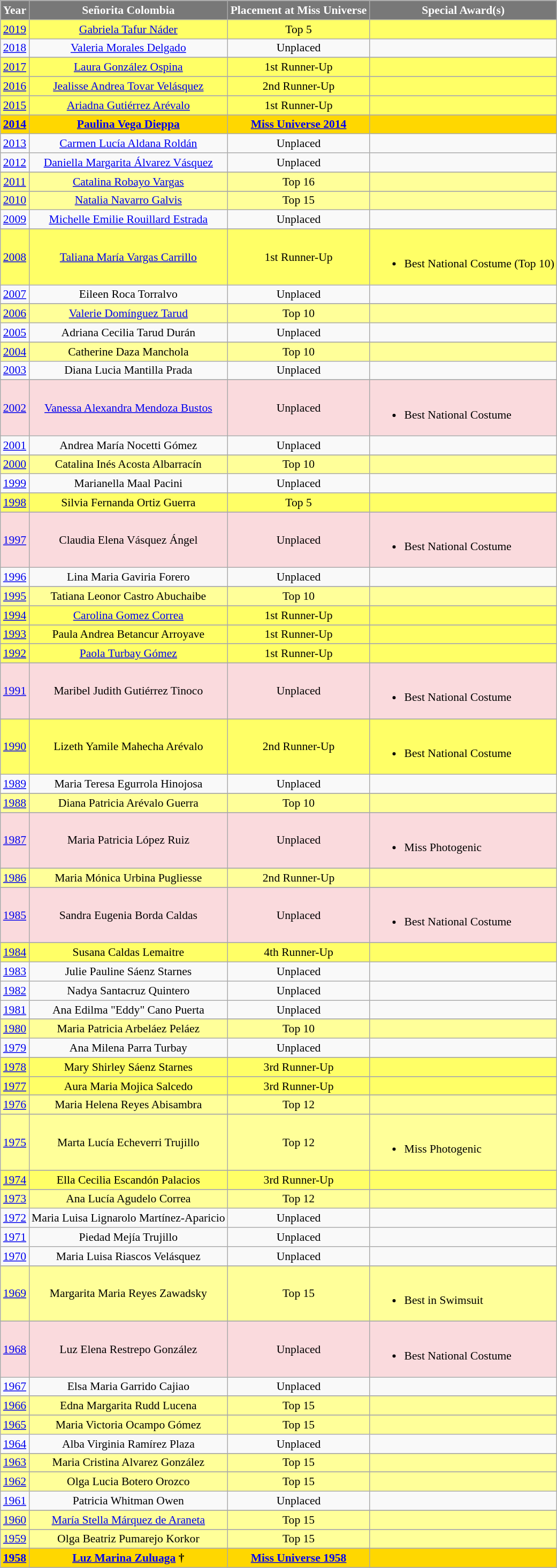<table class="wikitable " style="font-size: 90%; text-align:center;">
<tr>
<th style="background-color:#787878;color:#FFFFFF;">Year</th>
<th style="background-color:#787878;color:#FFFFFF;">Señorita Colombia</th>
<th style="background-color:#787878;color:#FFFFFF;">Placement at Miss Universe</th>
<th style="background-color:#787878;color:#FFFFFF;">Special Award(s)</th>
</tr>
<tr style="background-color:#FFFF66">
<td><a href='#'>2019</a></td>
<td><a href='#'>Gabriela Tafur Náder</a></td>
<td>Top 5</td>
<td></td>
</tr>
<tr>
<td><a href='#'>2018</a></td>
<td><a href='#'>Valeria Morales Delgado</a></td>
<td>Unplaced</td>
<td></td>
</tr>
<tr>
</tr>
<tr style="background-color:#FFFF66">
<td><a href='#'>2017</a></td>
<td><a href='#'>Laura González Ospina</a></td>
<td>1st Runner-Up</td>
<td></td>
</tr>
<tr>
</tr>
<tr style="background-color:#FFFF66">
<td><a href='#'>2016</a></td>
<td><a href='#'>Jealisse Andrea Tovar Velásquez</a></td>
<td>2nd Runner-Up</td>
<td></td>
</tr>
<tr>
</tr>
<tr style="background-color:#FFFF66">
<td><a href='#'>2015</a></td>
<td><a href='#'>Ariadna Gutiérrez Arévalo</a></td>
<td>1st Runner-Up</td>
<td></td>
</tr>
<tr>
</tr>
<tr style="background-color:gold; font-weight: bold">
<td><a href='#'>2014</a></td>
<td><a href='#'>Paulina Vega Dieppa</a></td>
<td><a href='#'>Miss Universe 2014</a></td>
<td></td>
</tr>
<tr>
<td><a href='#'>2013</a></td>
<td><a href='#'>Carmen Lucía Aldana Roldán</a></td>
<td>Unplaced</td>
<td></td>
</tr>
<tr>
<td><a href='#'>2012</a></td>
<td><a href='#'>Daniella Margarita Álvarez Vásquez</a></td>
<td>Unplaced</td>
<td></td>
</tr>
<tr>
</tr>
<tr style="background-color:#FFFF99">
<td><a href='#'>2011</a></td>
<td><a href='#'>Catalina Robayo Vargas</a></td>
<td>Top 16</td>
<td></td>
</tr>
<tr>
</tr>
<tr style="background-color:#FFFF99">
<td><a href='#'>2010</a></td>
<td><a href='#'>Natalia Navarro Galvis</a></td>
<td>Top 15</td>
<td></td>
</tr>
<tr>
<td><a href='#'>2009</a></td>
<td><a href='#'>Michelle Emilie Rouillard Estrada</a></td>
<td>Unplaced</td>
<td></td>
</tr>
<tr>
</tr>
<tr style="background-color:#FFFF66">
<td><a href='#'>2008</a></td>
<td><a href='#'>Taliana María Vargas Carrillo</a></td>
<td>1st Runner-Up</td>
<td align="left"><br><ul><li>Best National Costume (Top 10)</li></ul></td>
</tr>
<tr>
<td><a href='#'>2007</a></td>
<td>Eileen Roca Torralvo</td>
<td>Unplaced</td>
<td></td>
</tr>
<tr>
</tr>
<tr style="background-color:#FFFF99">
<td><a href='#'>2006</a></td>
<td><a href='#'>Valerie Domínguez Tarud</a></td>
<td>Top 10</td>
<td></td>
</tr>
<tr>
<td><a href='#'>2005</a></td>
<td>Adriana Cecilia Tarud Durán</td>
<td>Unplaced</td>
<td></td>
</tr>
<tr>
</tr>
<tr style="background-color:#FFFF99">
<td><a href='#'>2004</a></td>
<td>Catherine Daza Manchola</td>
<td>Top 10</td>
<td></td>
</tr>
<tr>
<td><a href='#'>2003</a></td>
<td>Diana Lucia Mantilla Prada</td>
<td>Unplaced</td>
<td></td>
</tr>
<tr>
</tr>
<tr style="background-color:#FADADD">
<td><a href='#'>2002</a></td>
<td><a href='#'>Vanessa Alexandra Mendoza Bustos</a></td>
<td>Unplaced</td>
<td align="left"><br><ul><li>Best National Costume</li></ul></td>
</tr>
<tr>
<td><a href='#'>2001</a></td>
<td>Andrea María Nocetti Gómez</td>
<td>Unplaced</td>
<td></td>
</tr>
<tr>
</tr>
<tr style="background-color:#FFFF99">
<td><a href='#'>2000</a></td>
<td>Catalina Inés Acosta Albarracín</td>
<td>Top 10</td>
<td></td>
</tr>
<tr>
<td><a href='#'>1999</a></td>
<td>Marianella Maal Pacini</td>
<td>Unplaced</td>
<td></td>
</tr>
<tr>
</tr>
<tr style="background-color:#FFFF66">
<td><a href='#'>1998</a></td>
<td>Silvia Fernanda Ortiz Guerra</td>
<td>Top 5</td>
<td></td>
</tr>
<tr>
</tr>
<tr style="background-color:#FADADD">
<td><a href='#'>1997</a></td>
<td>Claudia Elena Vásquez Ángel</td>
<td>Unplaced</td>
<td align="left"><br><ul><li>Best National Costume</li></ul></td>
</tr>
<tr>
<td><a href='#'>1996</a></td>
<td>Lina Maria Gaviria Forero</td>
<td>Unplaced</td>
<td></td>
</tr>
<tr>
</tr>
<tr style="background-color:#FFFF99">
<td><a href='#'>1995</a></td>
<td>Tatiana Leonor Castro Abuchaibe</td>
<td>Top 10</td>
<td></td>
</tr>
<tr>
</tr>
<tr style="background-color:#FFFF66">
<td><a href='#'>1994</a></td>
<td><a href='#'>Carolina Gomez Correa</a></td>
<td>1st Runner-Up</td>
<td></td>
</tr>
<tr>
</tr>
<tr style="background-color:#FFFF66">
<td><a href='#'>1993</a></td>
<td>Paula Andrea Betancur Arroyave</td>
<td>1st Runner-Up</td>
<td></td>
</tr>
<tr>
</tr>
<tr style="background-color:#FFFF66">
<td><a href='#'>1992</a></td>
<td><a href='#'>Paola Turbay Gómez</a></td>
<td>1st Runner-Up</td>
<td></td>
</tr>
<tr>
</tr>
<tr style="background-color:#FADADD">
<td><a href='#'>1991</a></td>
<td>Maribel Judith Gutiérrez Tinoco</td>
<td>Unplaced</td>
<td align="left"><br><ul><li>Best National Costume</li></ul></td>
</tr>
<tr>
</tr>
<tr style="background-color:#FFFF66">
<td><a href='#'>1990</a></td>
<td>Lizeth Yamile Mahecha Arévalo</td>
<td>2nd Runner-Up</td>
<td align="left"><br><ul><li>Best National Costume</li></ul></td>
</tr>
<tr>
<td><a href='#'>1989</a></td>
<td>Maria Teresa Egurrola Hinojosa</td>
<td>Unplaced</td>
<td></td>
</tr>
<tr>
</tr>
<tr style="background-color:#FFFF99">
<td><a href='#'>1988</a></td>
<td>Diana Patricia Arévalo Guerra</td>
<td>Top 10</td>
<td></td>
</tr>
<tr>
</tr>
<tr style="background-color:#FADADD">
<td><a href='#'>1987</a></td>
<td>Maria Patricia López Ruiz</td>
<td>Unplaced</td>
<td align="left"><br><ul><li>Miss Photogenic</li></ul></td>
</tr>
<tr>
</tr>
<tr style="background-color:#FFFF99">
<td><a href='#'>1986</a></td>
<td>Maria Mónica Urbina Pugliesse</td>
<td>2nd Runner-Up</td>
<td></td>
</tr>
<tr>
</tr>
<tr style="background-color:#FADADD">
<td><a href='#'>1985</a></td>
<td>Sandra Eugenia Borda Caldas</td>
<td>Unplaced</td>
<td align="left"><br><ul><li>Best National Costume</li></ul></td>
</tr>
<tr>
</tr>
<tr style="background-color:#FFFF66">
<td><a href='#'>1984</a></td>
<td>Susana Caldas Lemaitre</td>
<td>4th Runner-Up</td>
<td></td>
</tr>
<tr>
<td><a href='#'>1983</a></td>
<td>Julie Pauline Sáenz Starnes</td>
<td>Unplaced</td>
<td></td>
</tr>
<tr>
<td><a href='#'>1982</a></td>
<td>Nadya Santacruz Quintero</td>
<td>Unplaced</td>
<td></td>
</tr>
<tr>
<td><a href='#'>1981</a></td>
<td>Ana Edilma "Eddy" Cano Puerta</td>
<td>Unplaced</td>
<td></td>
</tr>
<tr>
</tr>
<tr style="background-color:#FFFF99">
<td><a href='#'>1980</a></td>
<td>Maria Patricia Arbeláez Peláez</td>
<td>Top 10</td>
<td></td>
</tr>
<tr>
<td><a href='#'>1979</a></td>
<td>Ana Milena Parra Turbay</td>
<td>Unplaced</td>
<td></td>
</tr>
<tr>
</tr>
<tr style="background-color:#FFFF66">
<td><a href='#'>1978</a></td>
<td>Mary Shirley Sáenz Starnes</td>
<td>3rd Runner-Up</td>
<td></td>
</tr>
<tr>
</tr>
<tr style="background-color:#FFFF66">
<td><a href='#'>1977</a></td>
<td>Aura Maria Mojica Salcedo</td>
<td>3rd Runner-Up</td>
<td></td>
</tr>
<tr>
</tr>
<tr style="background-color:#FFFF99">
<td><a href='#'>1976</a></td>
<td>Maria Helena Reyes Abisambra</td>
<td>Top 12</td>
<td></td>
</tr>
<tr>
</tr>
<tr style="background-color:#FFFF99">
<td><a href='#'>1975</a></td>
<td>Marta Lucía Echeverri Trujillo</td>
<td>Top 12</td>
<td align="left"><br><ul><li>Miss Photogenic</li></ul></td>
</tr>
<tr>
</tr>
<tr style="background-color:#FFFF66">
<td><a href='#'>1974</a></td>
<td>Ella Cecilia Escandón Palacios</td>
<td>3rd Runner-Up</td>
<td></td>
</tr>
<tr>
</tr>
<tr style="background-color:#FFFF99">
<td><a href='#'>1973</a></td>
<td>Ana Lucía Agudelo Correa</td>
<td>Top 12</td>
<td></td>
</tr>
<tr>
<td><a href='#'>1972</a></td>
<td>Maria Luisa Lignarolo Martínez-Aparicio</td>
<td>Unplaced</td>
<td></td>
</tr>
<tr>
<td><a href='#'>1971</a></td>
<td>Piedad Mejía Trujillo</td>
<td>Unplaced</td>
<td></td>
</tr>
<tr>
<td><a href='#'>1970</a></td>
<td>Maria Luisa Riascos Velásquez</td>
<td>Unplaced</td>
<td></td>
</tr>
<tr>
</tr>
<tr style="background-color:#FFFF99">
<td><a href='#'>1969</a></td>
<td>Margarita Maria Reyes Zawadsky</td>
<td>Top 15</td>
<td align="left"><br><ul><li>Best in Swimsuit</li></ul></td>
</tr>
<tr>
</tr>
<tr style="background-color:#FADADD">
<td><a href='#'>1968</a></td>
<td>Luz Elena Restrepo González</td>
<td>Unplaced</td>
<td align="left"><br><ul><li>Best National Costume</li></ul></td>
</tr>
<tr>
<td><a href='#'>1967</a></td>
<td>Elsa Maria Garrido Cajiao</td>
<td>Unplaced</td>
<td></td>
</tr>
<tr>
</tr>
<tr style="background-color:#FFFF99">
<td><a href='#'>1966</a></td>
<td>Edna Margarita Rudd Lucena</td>
<td>Top 15</td>
<td></td>
</tr>
<tr>
</tr>
<tr style="background-color:#FFFF99">
<td><a href='#'>1965</a></td>
<td>Maria Victoria Ocampo Gómez</td>
<td>Top 15</td>
<td></td>
</tr>
<tr>
<td><a href='#'>1964</a></td>
<td>Alba Virginia Ramírez Plaza</td>
<td>Unplaced</td>
<td></td>
</tr>
<tr>
</tr>
<tr style="background-color:#FFFF99">
<td><a href='#'>1963</a></td>
<td>Maria Cristina Alvarez González</td>
<td>Top 15</td>
<td></td>
</tr>
<tr>
</tr>
<tr style="background-color:#FFFF99">
<td><a href='#'>1962</a></td>
<td>Olga Lucia Botero Orozco</td>
<td>Top 15</td>
<td></td>
</tr>
<tr>
<td><a href='#'>1961</a></td>
<td>Patricia Whitman Owen</td>
<td>Unplaced</td>
<td></td>
</tr>
<tr>
</tr>
<tr style="background-color:#FFFF99">
<td><a href='#'>1960</a></td>
<td><a href='#'>María Stella Márquez de Araneta</a></td>
<td>Top 15</td>
<td></td>
</tr>
<tr>
</tr>
<tr style="background-color:#FFFF99">
<td><a href='#'>1959</a></td>
<td>Olga Beatriz Pumarejo Korkor</td>
<td>Top 15</td>
<td></td>
</tr>
<tr>
</tr>
<tr style="background-color:gold; font-weight: bold">
<td><a href='#'>1958</a></td>
<td><a href='#'>Luz Marina Zuluaga</a> †</td>
<td><a href='#'>Miss Universe 1958</a></td>
<td></td>
</tr>
<tr>
</tr>
</table>
